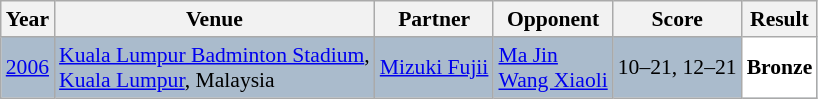<table class="sortable wikitable" style="font-size: 90%;">
<tr>
<th>Year</th>
<th>Venue</th>
<th>Partner</th>
<th>Opponent</th>
<th>Score</th>
<th>Result</th>
</tr>
<tr style="background:#AABBCC">
<td align="center"><a href='#'>2006</a></td>
<td align="left"><a href='#'>Kuala Lumpur Badminton Stadium</a>,<br><a href='#'>Kuala Lumpur</a>, Malaysia</td>
<td align="left"> <a href='#'>Mizuki Fujii</a></td>
<td align="left"> <a href='#'>Ma Jin</a><br> <a href='#'>Wang Xiaoli</a></td>
<td align="left">10–21, 12–21</td>
<td style="text-align:left; background:white"> <strong>Bronze</strong></td>
</tr>
</table>
